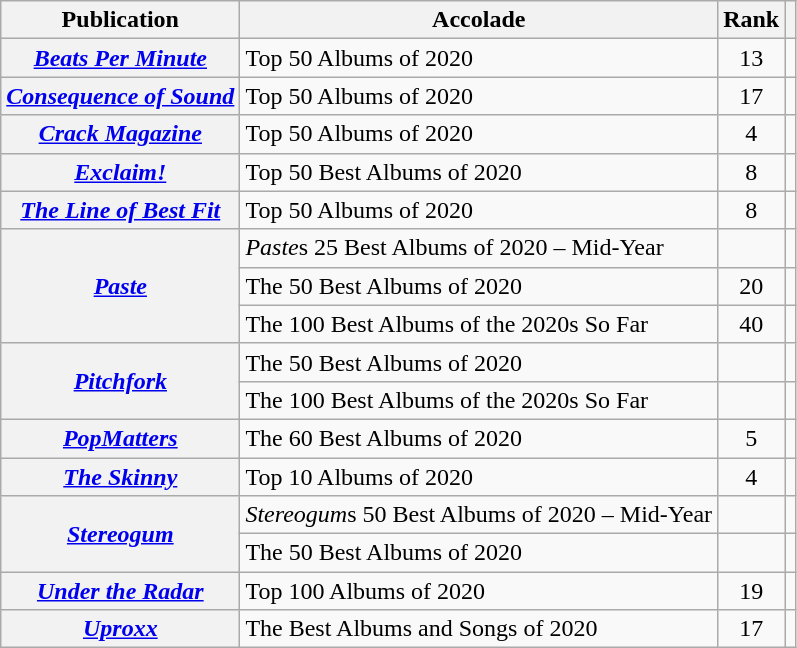<table class="wikitable sortable plainrowheaders">
<tr>
<th scope="col">Publication</th>
<th scope="col">Accolade</th>
<th scope="col">Rank</th>
<th scope="col" class="unsortable"></th>
</tr>
<tr>
<th scope="row"><em><a href='#'>Beats Per Minute</a></em></th>
<td>Top 50 Albums of 2020</td>
<td style="text-align:center;">13</td>
<td style="text-align:center;"></td>
</tr>
<tr>
<th scope="row"><em><a href='#'>Consequence of Sound</a></em></th>
<td>Top 50 Albums of 2020</td>
<td style="text-align:center;">17</td>
<td style="text-align:center;"></td>
</tr>
<tr>
<th scope="row"><em><a href='#'>Crack Magazine</a></em></th>
<td>Top 50 Albums of 2020</td>
<td style="text-align:center;">4</td>
<td style="text-align:center;"></td>
</tr>
<tr>
<th scope="row"><em><a href='#'>Exclaim!</a></em></th>
<td>Top 50 Best Albums of 2020</td>
<td style="text-align:center;">8</td>
<td style="text-align:center;"></td>
</tr>
<tr>
<th scope="row"><em><a href='#'>The Line of Best Fit</a></em></th>
<td>Top 50 Albums of 2020</td>
<td style="text-align:center;">8</td>
<td style="text-align:center;"></td>
</tr>
<tr>
<th rowspan=3 scope="row"><em><a href='#'>Paste</a></em></th>
<td><em>Paste</em>s 25 Best Albums of 2020 – Mid-Year</td>
<td></td>
<td></td>
</tr>
<tr>
<td>The 50 Best Albums of 2020</td>
<td style="text-align:center;">20</td>
<td style="text-align:center;"></td>
</tr>
<tr>
<td>The 100 Best Albums of the 2020s So Far</td>
<td style="text-align:center;">40</td>
<td style="text-align:center;"></td>
</tr>
<tr>
<th rowspan="2" scope="row"><em><a href='#'>Pitchfork</a></em></th>
<td>The 50 Best Albums of 2020</td>
<td></td>
<td></td>
</tr>
<tr>
<td>The 100 Best Albums of the 2020s So Far</td>
<td></td>
<td></td>
</tr>
<tr>
<th scope="row"><em><a href='#'>PopMatters</a></em></th>
<td>The 60 Best Albums of 2020</td>
<td style="text-align:center;">5</td>
<td style="text-align:center;"></td>
</tr>
<tr>
<th scope="row"><em><a href='#'>The Skinny</a></em></th>
<td>Top 10 Albums of 2020</td>
<td style="text-align:center;">4</td>
<td style="text-align:center;"></td>
</tr>
<tr>
<th scope="row" rowspan="2"><em><a href='#'>Stereogum</a></em></th>
<td><em>Stereogum</em>s 50 Best Albums of 2020 – Mid-Year</td>
<td></td>
<td></td>
</tr>
<tr>
<td>The 50 Best Albums of 2020</td>
<td></td>
<td></td>
</tr>
<tr>
<th scope="row"><em><a href='#'>Under the Radar</a></em></th>
<td>Top 100 Albums of 2020</td>
<td style="text-align:center;">19</td>
<td style="text-align:center;"></td>
</tr>
<tr>
<th scope="row"><em><a href='#'>Uproxx</a></em></th>
<td>The Best Albums and Songs of 2020</td>
<td style="text-align:center;">17</td>
<td style="text-align:center;"></td>
</tr>
</table>
